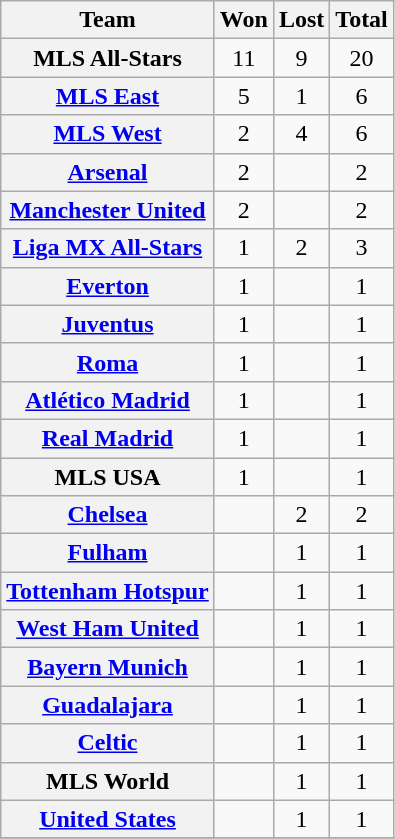<table class="wikitable plainrowheaders sortable" style="text-align:center">
<tr>
<th>Team</th>
<th>Won</th>
<th>Lost</th>
<th>Total</th>
</tr>
<tr>
<th scope="row"> MLS All-Stars</th>
<td>11</td>
<td>9</td>
<td>20</td>
</tr>
<tr>
<th scope="row"> <a href='#'>MLS East</a></th>
<td>5</td>
<td>1</td>
<td>6</td>
</tr>
<tr>
<th scope="row"> <a href='#'>MLS West</a></th>
<td>2</td>
<td>4</td>
<td>6</td>
</tr>
<tr>
<th scope="row"> <a href='#'>Arsenal</a></th>
<td>2</td>
<td></td>
<td>2</td>
</tr>
<tr>
<th scope="row"> <a href='#'>Manchester United</a></th>
<td>2</td>
<td></td>
<td>2</td>
</tr>
<tr>
<th scope="row"> <a href='#'>Liga MX All-Stars</a></th>
<td>1</td>
<td>2</td>
<td>3</td>
</tr>
<tr>
<th scope="row"> <a href='#'>Everton</a></th>
<td>1</td>
<td></td>
<td>1</td>
</tr>
<tr>
<th scope="row"> <a href='#'>Juventus</a></th>
<td>1</td>
<td></td>
<td>1</td>
</tr>
<tr>
<th scope="row"> <a href='#'>Roma</a></th>
<td>1</td>
<td></td>
<td>1</td>
</tr>
<tr>
<th scope="row"> <a href='#'>Atlético Madrid</a></th>
<td>1</td>
<td></td>
<td>1</td>
</tr>
<tr>
<th scope="row"> <a href='#'>Real Madrid</a></th>
<td>1</td>
<td></td>
<td>1</td>
</tr>
<tr>
<th scope="row"> MLS USA</th>
<td>1</td>
<td></td>
<td>1</td>
</tr>
<tr>
<th scope="row"> <a href='#'>Chelsea</a></th>
<td></td>
<td>2</td>
<td>2</td>
</tr>
<tr>
<th scope="row"> <a href='#'>Fulham</a></th>
<td></td>
<td>1</td>
<td>1</td>
</tr>
<tr>
<th scope="row"> <a href='#'>Tottenham Hotspur</a></th>
<td></td>
<td>1</td>
<td>1</td>
</tr>
<tr>
<th scope="row"> <a href='#'>West Ham United</a></th>
<td></td>
<td>1</td>
<td>1</td>
</tr>
<tr>
<th scope="row"> <a href='#'>Bayern Munich</a></th>
<td></td>
<td>1</td>
<td>1</td>
</tr>
<tr>
<th scope="row"> <a href='#'>Guadalajara</a></th>
<td></td>
<td>1</td>
<td>1</td>
</tr>
<tr>
<th scope="row"> <a href='#'>Celtic</a></th>
<td></td>
<td>1</td>
<td>1</td>
</tr>
<tr>
<th scope="row"> MLS World</th>
<td></td>
<td>1</td>
<td>1</td>
</tr>
<tr>
<th scope="row"> <a href='#'>United States</a></th>
<td></td>
<td>1</td>
<td>1</td>
</tr>
<tr>
</tr>
</table>
